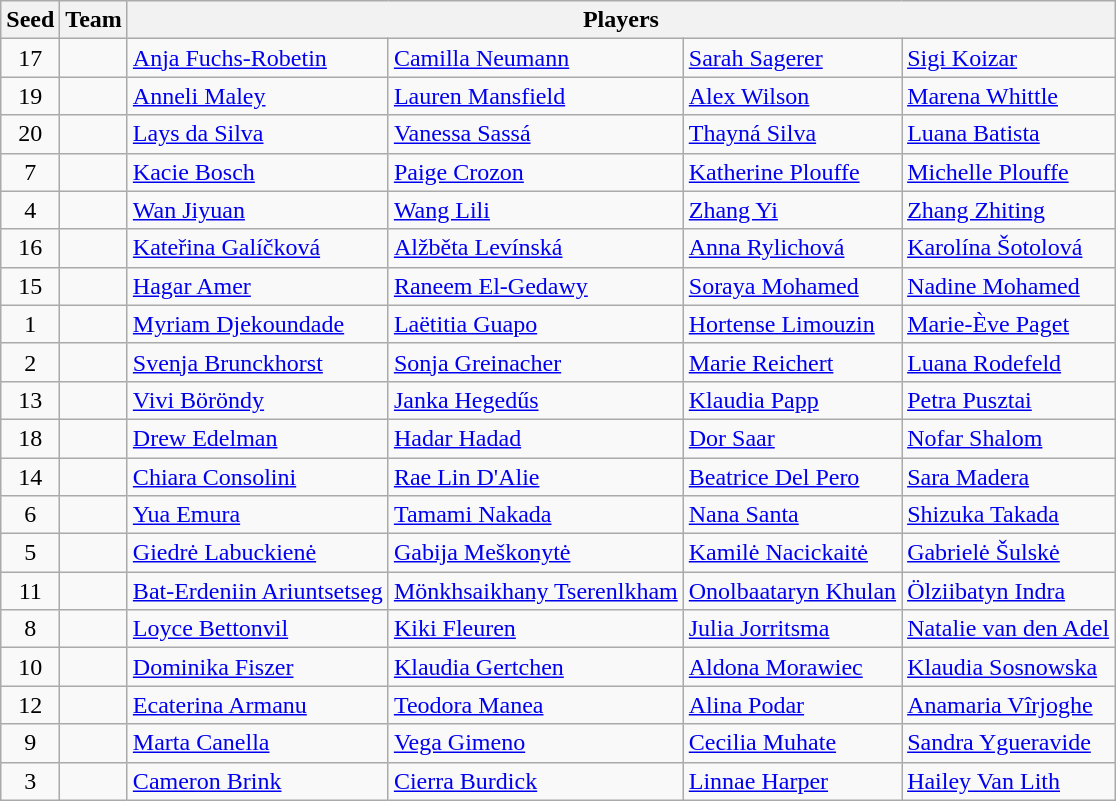<table class="wikitable sortable">
<tr>
<th>Seed</th>
<th>Team</th>
<th width=220px colspan=4>Players</th>
</tr>
<tr>
<td align=center>17</td>
<td></td>
<td><a href='#'>Anja Fuchs-Robetin</a></td>
<td><a href='#'>Camilla Neumann</a></td>
<td><a href='#'>Sarah Sagerer</a></td>
<td><a href='#'>Sigi Koizar</a></td>
</tr>
<tr>
<td align=center>19</td>
<td></td>
<td><a href='#'>Anneli Maley</a></td>
<td><a href='#'>Lauren Mansfield</a></td>
<td><a href='#'>Alex Wilson</a></td>
<td><a href='#'>Marena Whittle</a></td>
</tr>
<tr>
<td align=center>20</td>
<td></td>
<td><a href='#'>Lays da Silva</a></td>
<td><a href='#'>Vanessa Sassá</a></td>
<td><a href='#'>Thayná Silva</a></td>
<td><a href='#'>Luana Batista</a></td>
</tr>
<tr>
<td align=center>7</td>
<td></td>
<td><a href='#'>Kacie Bosch</a></td>
<td><a href='#'>Paige Crozon</a></td>
<td><a href='#'>Katherine Plouffe</a></td>
<td><a href='#'>Michelle Plouffe</a></td>
</tr>
<tr>
<td align=center>4</td>
<td></td>
<td><a href='#'>Wan Jiyuan</a></td>
<td><a href='#'>Wang Lili</a></td>
<td><a href='#'>Zhang Yi</a></td>
<td><a href='#'>Zhang Zhiting</a></td>
</tr>
<tr>
<td align=center>16</td>
<td></td>
<td><a href='#'>Kateřina Galíčková</a></td>
<td><a href='#'>Alžběta Levínská</a></td>
<td><a href='#'>Anna Rylichová</a></td>
<td><a href='#'>Karolína Šotolová</a></td>
</tr>
<tr>
<td align=center>15</td>
<td></td>
<td><a href='#'>Hagar Amer</a></td>
<td><a href='#'>Raneem El-Gedawy</a></td>
<td><a href='#'>Soraya Mohamed</a></td>
<td><a href='#'>Nadine Mohamed</a></td>
</tr>
<tr>
<td align=center>1</td>
<td></td>
<td><a href='#'>Myriam Djekoundade</a></td>
<td><a href='#'>Laëtitia Guapo</a></td>
<td><a href='#'>Hortense Limouzin</a></td>
<td><a href='#'>Marie-Ève Paget</a></td>
</tr>
<tr>
<td align=center>2</td>
<td></td>
<td><a href='#'>Svenja Brunckhorst</a></td>
<td><a href='#'>Sonja Greinacher</a></td>
<td><a href='#'>Marie Reichert</a></td>
<td><a href='#'>Luana Rodefeld</a></td>
</tr>
<tr>
<td align=center>13</td>
<td></td>
<td><a href='#'>Vivi Böröndy</a></td>
<td><a href='#'>Janka Hegedűs</a></td>
<td><a href='#'>Klaudia Papp</a></td>
<td><a href='#'>Petra Pusztai</a></td>
</tr>
<tr>
<td align=center>18</td>
<td></td>
<td><a href='#'>Drew Edelman</a></td>
<td><a href='#'>Hadar Hadad</a></td>
<td><a href='#'>Dor Saar</a></td>
<td><a href='#'>Nofar Shalom</a></td>
</tr>
<tr>
<td align=center>14</td>
<td></td>
<td><a href='#'>Chiara Consolini</a></td>
<td><a href='#'>Rae Lin D'Alie</a></td>
<td><a href='#'>Beatrice Del Pero</a></td>
<td><a href='#'>Sara Madera</a></td>
</tr>
<tr>
<td align=center>6</td>
<td></td>
<td><a href='#'>Yua Emura</a></td>
<td><a href='#'>Tamami Nakada</a></td>
<td><a href='#'>Nana Santa</a></td>
<td><a href='#'>Shizuka Takada</a></td>
</tr>
<tr>
<td align=center>5</td>
<td></td>
<td><a href='#'>Giedrė Labuckienė</a></td>
<td><a href='#'>Gabija Meškonytė</a></td>
<td><a href='#'>Kamilė Nacickaitė</a></td>
<td><a href='#'>Gabrielė Šulskė</a></td>
</tr>
<tr>
<td align=center>11</td>
<td></td>
<td><a href='#'>Bat-Erdeniin Ariuntsetseg</a></td>
<td><a href='#'>Mönkhsaikhany Tserenlkham</a></td>
<td><a href='#'>Onolbaataryn Khulan</a></td>
<td><a href='#'>Ölziibatyn Indra</a></td>
</tr>
<tr>
<td align=center>8</td>
<td></td>
<td><a href='#'>Loyce Bettonvil</a></td>
<td><a href='#'>Kiki Fleuren</a></td>
<td><a href='#'>Julia Jorritsma</a></td>
<td><a href='#'>Natalie van den Adel</a></td>
</tr>
<tr>
<td align=center>10</td>
<td></td>
<td><a href='#'>Dominika Fiszer</a></td>
<td><a href='#'>Klaudia Gertchen</a></td>
<td><a href='#'>Aldona Morawiec</a></td>
<td><a href='#'>Klaudia Sosnowska</a></td>
</tr>
<tr>
<td align=center>12</td>
<td></td>
<td><a href='#'>Ecaterina Armanu</a></td>
<td><a href='#'>Teodora Manea</a></td>
<td><a href='#'>Alina Podar</a></td>
<td><a href='#'>Anamaria Vîrjoghe</a></td>
</tr>
<tr>
<td align=center>9</td>
<td></td>
<td><a href='#'>Marta Canella</a></td>
<td><a href='#'>Vega Gimeno</a></td>
<td><a href='#'>Cecilia Muhate</a></td>
<td><a href='#'>Sandra Ygueravide</a></td>
</tr>
<tr>
<td align=center>3</td>
<td></td>
<td><a href='#'>Cameron Brink</a></td>
<td><a href='#'>Cierra Burdick</a></td>
<td><a href='#'>Linnae Harper</a></td>
<td><a href='#'>Hailey Van Lith</a></td>
</tr>
</table>
